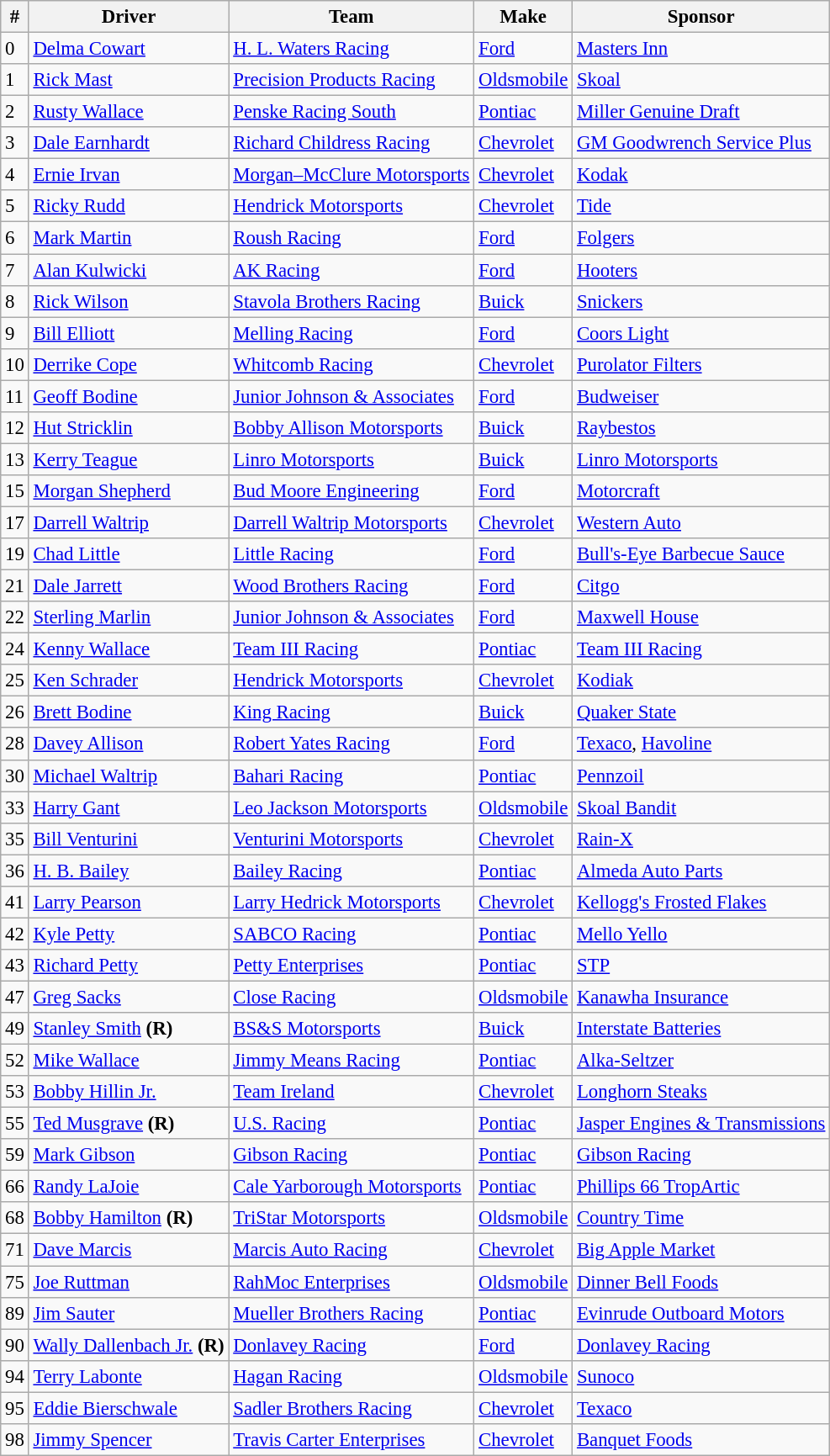<table class="wikitable" style="font-size:95%">
<tr>
<th>#</th>
<th>Driver</th>
<th>Team</th>
<th>Make</th>
<th>Sponsor</th>
</tr>
<tr>
<td>0</td>
<td><a href='#'>Delma Cowart</a></td>
<td><a href='#'>H. L. Waters Racing</a></td>
<td><a href='#'>Ford</a></td>
<td><a href='#'>Masters Inn</a></td>
</tr>
<tr>
<td>1</td>
<td><a href='#'>Rick Mast</a></td>
<td><a href='#'>Precision Products Racing</a></td>
<td><a href='#'>Oldsmobile</a></td>
<td><a href='#'>Skoal</a></td>
</tr>
<tr>
<td>2</td>
<td><a href='#'>Rusty Wallace</a></td>
<td><a href='#'>Penske Racing South</a></td>
<td><a href='#'>Pontiac</a></td>
<td><a href='#'>Miller Genuine Draft</a></td>
</tr>
<tr>
<td>3</td>
<td><a href='#'>Dale Earnhardt</a></td>
<td><a href='#'>Richard Childress Racing</a></td>
<td><a href='#'>Chevrolet</a></td>
<td><a href='#'>GM Goodwrench Service Plus</a></td>
</tr>
<tr>
<td>4</td>
<td><a href='#'>Ernie Irvan</a></td>
<td><a href='#'>Morgan–McClure Motorsports</a></td>
<td><a href='#'>Chevrolet</a></td>
<td><a href='#'>Kodak</a></td>
</tr>
<tr>
<td>5</td>
<td><a href='#'>Ricky Rudd</a></td>
<td><a href='#'>Hendrick Motorsports</a></td>
<td><a href='#'>Chevrolet</a></td>
<td><a href='#'>Tide</a></td>
</tr>
<tr>
<td>6</td>
<td><a href='#'>Mark Martin</a></td>
<td><a href='#'>Roush Racing</a></td>
<td><a href='#'>Ford</a></td>
<td><a href='#'>Folgers</a></td>
</tr>
<tr>
<td>7</td>
<td><a href='#'>Alan Kulwicki</a></td>
<td><a href='#'>AK Racing</a></td>
<td><a href='#'>Ford</a></td>
<td><a href='#'>Hooters</a></td>
</tr>
<tr>
<td>8</td>
<td><a href='#'>Rick Wilson</a></td>
<td><a href='#'>Stavola Brothers Racing</a></td>
<td><a href='#'>Buick</a></td>
<td><a href='#'>Snickers</a></td>
</tr>
<tr>
<td>9</td>
<td><a href='#'>Bill Elliott</a></td>
<td><a href='#'>Melling Racing</a></td>
<td><a href='#'>Ford</a></td>
<td><a href='#'>Coors Light</a></td>
</tr>
<tr>
<td>10</td>
<td><a href='#'>Derrike Cope</a></td>
<td><a href='#'>Whitcomb Racing</a></td>
<td><a href='#'>Chevrolet</a></td>
<td><a href='#'>Purolator Filters</a></td>
</tr>
<tr>
<td>11</td>
<td><a href='#'>Geoff Bodine</a></td>
<td><a href='#'>Junior Johnson & Associates</a></td>
<td><a href='#'>Ford</a></td>
<td><a href='#'>Budweiser</a></td>
</tr>
<tr>
<td>12</td>
<td><a href='#'>Hut Stricklin</a></td>
<td><a href='#'>Bobby Allison Motorsports</a></td>
<td><a href='#'>Buick</a></td>
<td><a href='#'>Raybestos</a></td>
</tr>
<tr>
<td>13</td>
<td><a href='#'>Kerry Teague</a></td>
<td><a href='#'>Linro Motorsports</a></td>
<td><a href='#'>Buick</a></td>
<td><a href='#'>Linro Motorsports</a></td>
</tr>
<tr>
<td>15</td>
<td><a href='#'>Morgan Shepherd</a></td>
<td><a href='#'>Bud Moore Engineering</a></td>
<td><a href='#'>Ford</a></td>
<td><a href='#'>Motorcraft</a></td>
</tr>
<tr>
<td>17</td>
<td><a href='#'>Darrell Waltrip</a></td>
<td><a href='#'>Darrell Waltrip Motorsports</a></td>
<td><a href='#'>Chevrolet</a></td>
<td><a href='#'>Western Auto</a></td>
</tr>
<tr>
<td>19</td>
<td><a href='#'>Chad Little</a></td>
<td><a href='#'>Little Racing</a></td>
<td><a href='#'>Ford</a></td>
<td><a href='#'>Bull's-Eye Barbecue Sauce</a></td>
</tr>
<tr>
<td>21</td>
<td><a href='#'>Dale Jarrett</a></td>
<td><a href='#'>Wood Brothers Racing</a></td>
<td><a href='#'>Ford</a></td>
<td><a href='#'>Citgo</a></td>
</tr>
<tr>
<td>22</td>
<td><a href='#'>Sterling Marlin</a></td>
<td><a href='#'>Junior Johnson & Associates</a></td>
<td><a href='#'>Ford</a></td>
<td><a href='#'>Maxwell House</a></td>
</tr>
<tr>
<td>24</td>
<td><a href='#'>Kenny Wallace</a></td>
<td><a href='#'>Team III Racing</a></td>
<td><a href='#'>Pontiac</a></td>
<td><a href='#'>Team III Racing</a></td>
</tr>
<tr>
<td>25</td>
<td><a href='#'>Ken Schrader</a></td>
<td><a href='#'>Hendrick Motorsports</a></td>
<td><a href='#'>Chevrolet</a></td>
<td><a href='#'>Kodiak</a></td>
</tr>
<tr>
<td>26</td>
<td><a href='#'>Brett Bodine</a></td>
<td><a href='#'>King Racing</a></td>
<td><a href='#'>Buick</a></td>
<td><a href='#'>Quaker State</a></td>
</tr>
<tr>
<td>28</td>
<td><a href='#'>Davey Allison</a></td>
<td><a href='#'>Robert Yates Racing</a></td>
<td><a href='#'>Ford</a></td>
<td><a href='#'>Texaco</a>, <a href='#'>Havoline</a></td>
</tr>
<tr>
<td>30</td>
<td><a href='#'>Michael Waltrip</a></td>
<td><a href='#'>Bahari Racing</a></td>
<td><a href='#'>Pontiac</a></td>
<td><a href='#'>Pennzoil</a></td>
</tr>
<tr>
<td>33</td>
<td><a href='#'>Harry Gant</a></td>
<td><a href='#'>Leo Jackson Motorsports</a></td>
<td><a href='#'>Oldsmobile</a></td>
<td><a href='#'>Skoal Bandit</a></td>
</tr>
<tr>
<td>35</td>
<td><a href='#'>Bill Venturini</a></td>
<td><a href='#'>Venturini Motorsports</a></td>
<td><a href='#'>Chevrolet</a></td>
<td><a href='#'>Rain-X</a></td>
</tr>
<tr>
<td>36</td>
<td><a href='#'>H. B. Bailey</a></td>
<td><a href='#'>Bailey Racing</a></td>
<td><a href='#'>Pontiac</a></td>
<td><a href='#'>Almeda Auto Parts</a></td>
</tr>
<tr>
<td>41</td>
<td><a href='#'>Larry Pearson</a></td>
<td><a href='#'>Larry Hedrick Motorsports</a></td>
<td><a href='#'>Chevrolet</a></td>
<td><a href='#'>Kellogg's Frosted Flakes</a></td>
</tr>
<tr>
<td>42</td>
<td><a href='#'>Kyle Petty</a></td>
<td><a href='#'>SABCO Racing</a></td>
<td><a href='#'>Pontiac</a></td>
<td><a href='#'>Mello Yello</a></td>
</tr>
<tr>
<td>43</td>
<td><a href='#'>Richard Petty</a></td>
<td><a href='#'>Petty Enterprises</a></td>
<td><a href='#'>Pontiac</a></td>
<td><a href='#'>STP</a></td>
</tr>
<tr>
<td>47</td>
<td><a href='#'>Greg Sacks</a></td>
<td><a href='#'>Close Racing</a></td>
<td><a href='#'>Oldsmobile</a></td>
<td><a href='#'>Kanawha Insurance</a></td>
</tr>
<tr>
<td>49</td>
<td><a href='#'>Stanley Smith</a> <strong>(R)</strong></td>
<td><a href='#'>BS&S Motorsports</a></td>
<td><a href='#'>Buick</a></td>
<td><a href='#'>Interstate Batteries</a></td>
</tr>
<tr>
<td>52</td>
<td><a href='#'>Mike Wallace</a></td>
<td><a href='#'>Jimmy Means Racing</a></td>
<td><a href='#'>Pontiac</a></td>
<td><a href='#'>Alka-Seltzer</a></td>
</tr>
<tr>
<td>53</td>
<td><a href='#'>Bobby Hillin Jr.</a></td>
<td><a href='#'>Team Ireland</a></td>
<td><a href='#'>Chevrolet</a></td>
<td><a href='#'>Longhorn Steaks</a></td>
</tr>
<tr>
<td>55</td>
<td><a href='#'>Ted Musgrave</a> <strong>(R)</strong></td>
<td><a href='#'>U.S. Racing</a></td>
<td><a href='#'>Pontiac</a></td>
<td><a href='#'>Jasper Engines & Transmissions</a></td>
</tr>
<tr>
<td>59</td>
<td><a href='#'>Mark Gibson</a></td>
<td><a href='#'>Gibson Racing</a></td>
<td><a href='#'>Pontiac</a></td>
<td><a href='#'>Gibson Racing</a></td>
</tr>
<tr>
<td>66</td>
<td><a href='#'>Randy LaJoie</a></td>
<td><a href='#'>Cale Yarborough Motorsports</a></td>
<td><a href='#'>Pontiac</a></td>
<td><a href='#'>Phillips 66 TropArtic</a></td>
</tr>
<tr>
<td>68</td>
<td><a href='#'>Bobby Hamilton</a> <strong>(R)</strong></td>
<td><a href='#'>TriStar Motorsports</a></td>
<td><a href='#'>Oldsmobile</a></td>
<td><a href='#'>Country Time</a></td>
</tr>
<tr>
<td>71</td>
<td><a href='#'>Dave Marcis</a></td>
<td><a href='#'>Marcis Auto Racing</a></td>
<td><a href='#'>Chevrolet</a></td>
<td><a href='#'>Big Apple Market</a></td>
</tr>
<tr>
<td>75</td>
<td><a href='#'>Joe Ruttman</a></td>
<td><a href='#'>RahMoc Enterprises</a></td>
<td><a href='#'>Oldsmobile</a></td>
<td><a href='#'>Dinner Bell Foods</a></td>
</tr>
<tr>
<td>89</td>
<td><a href='#'>Jim Sauter</a></td>
<td><a href='#'>Mueller Brothers Racing</a></td>
<td><a href='#'>Pontiac</a></td>
<td><a href='#'>Evinrude Outboard Motors</a></td>
</tr>
<tr>
<td>90</td>
<td><a href='#'>Wally Dallenbach Jr.</a> <strong>(R)</strong></td>
<td><a href='#'>Donlavey Racing</a></td>
<td><a href='#'>Ford</a></td>
<td><a href='#'>Donlavey Racing</a></td>
</tr>
<tr>
<td>94</td>
<td><a href='#'>Terry Labonte</a></td>
<td><a href='#'>Hagan Racing</a></td>
<td><a href='#'>Oldsmobile</a></td>
<td><a href='#'>Sunoco</a></td>
</tr>
<tr>
<td>95</td>
<td><a href='#'>Eddie Bierschwale</a></td>
<td><a href='#'>Sadler Brothers Racing</a></td>
<td><a href='#'>Chevrolet</a></td>
<td><a href='#'>Texaco</a></td>
</tr>
<tr>
<td>98</td>
<td><a href='#'>Jimmy Spencer</a></td>
<td><a href='#'>Travis Carter Enterprises</a></td>
<td><a href='#'>Chevrolet</a></td>
<td><a href='#'>Banquet Foods</a></td>
</tr>
</table>
